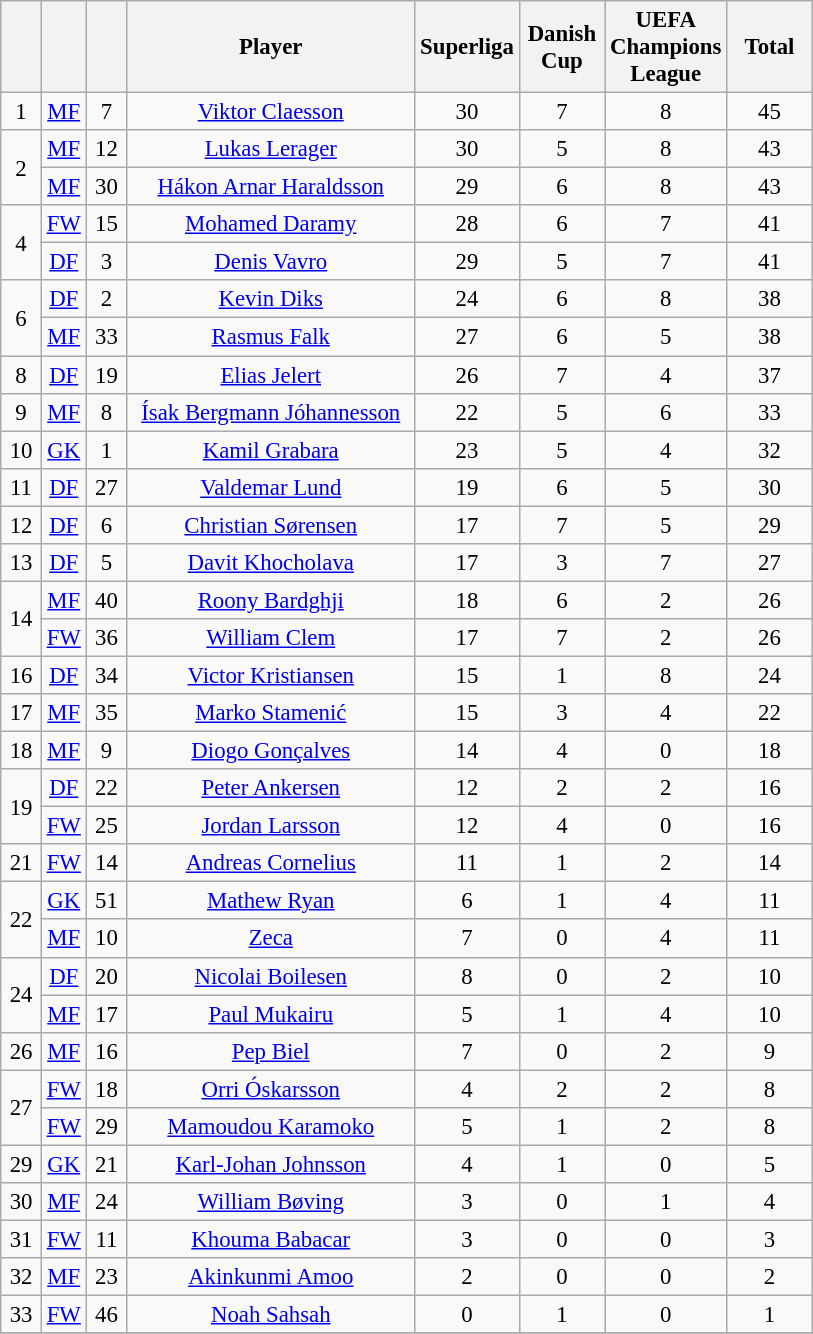<table class="wikitable sortable" style="font-size: 95%; text-align: center;">
<tr>
<th width=20></th>
<th width=20></th>
<th width=20></th>
<th width=185>Player</th>
<th width=50>Superliga</th>
<th width=50>Danish Cup</th>
<th width=50>UEFA Champions League</th>
<th width=50>Total</th>
</tr>
<tr>
<td rowspan=1>1</td>
<td><a href='#'>MF</a></td>
<td>7</td>
<td> <a href='#'>Viktor Claesson</a></td>
<td>30</td>
<td>7</td>
<td>8</td>
<td>45</td>
</tr>
<tr>
<td rowspan=2>2</td>
<td><a href='#'>MF</a></td>
<td>12</td>
<td> <a href='#'>Lukas Lerager</a></td>
<td>30</td>
<td>5</td>
<td>8</td>
<td>43</td>
</tr>
<tr>
<td><a href='#'>MF</a></td>
<td>30</td>
<td> <a href='#'>Hákon Arnar Haraldsson</a></td>
<td>29</td>
<td>6</td>
<td>8</td>
<td>43</td>
</tr>
<tr>
<td rowspan=2>4</td>
<td><a href='#'>FW</a></td>
<td>15</td>
<td>  <a href='#'>Mohamed Daramy</a></td>
<td>28</td>
<td>6</td>
<td>7</td>
<td>41</td>
</tr>
<tr>
<td><a href='#'>DF</a></td>
<td>3</td>
<td> <a href='#'>Denis Vavro</a></td>
<td>29</td>
<td>5</td>
<td>7</td>
<td>41</td>
</tr>
<tr>
<td rowspan=2>6</td>
<td><a href='#'>DF</a></td>
<td>2</td>
<td> <a href='#'>Kevin Diks</a></td>
<td>24</td>
<td>6</td>
<td>8</td>
<td>38</td>
</tr>
<tr>
<td><a href='#'>MF</a></td>
<td>33</td>
<td> <a href='#'>Rasmus Falk</a></td>
<td>27</td>
<td>6</td>
<td>5</td>
<td>38</td>
</tr>
<tr>
<td rowspan=1>8</td>
<td><a href='#'>DF</a></td>
<td>19</td>
<td> <a href='#'>Elias Jelert</a></td>
<td>26</td>
<td>7</td>
<td>4</td>
<td>37</td>
</tr>
<tr>
<td rowspan=1>9</td>
<td><a href='#'>MF</a></td>
<td>8</td>
<td> <a href='#'>Ísak Bergmann Jóhannesson</a></td>
<td>22</td>
<td>5</td>
<td>6</td>
<td>33</td>
</tr>
<tr>
<td rowspan=1>10</td>
<td><a href='#'>GK</a></td>
<td>1</td>
<td> <a href='#'>Kamil Grabara</a></td>
<td>23</td>
<td>5</td>
<td>4</td>
<td>32</td>
</tr>
<tr>
<td rowspan=1>11</td>
<td><a href='#'>DF</a></td>
<td>27</td>
<td> <a href='#'>Valdemar Lund</a></td>
<td>19</td>
<td>6</td>
<td>5</td>
<td>30</td>
</tr>
<tr>
<td rowspan=1>12</td>
<td><a href='#'>DF</a></td>
<td>6</td>
<td> <a href='#'>Christian Sørensen</a></td>
<td>17</td>
<td>7</td>
<td>5</td>
<td>29</td>
</tr>
<tr>
<td rowspan=1>13</td>
<td><a href='#'>DF</a></td>
<td>5</td>
<td> <a href='#'>Davit Khocholava</a></td>
<td>17</td>
<td>3</td>
<td>7</td>
<td>27</td>
</tr>
<tr>
<td rowspan=2>14</td>
<td><a href='#'>MF</a></td>
<td>40</td>
<td> <a href='#'>Roony Bardghji</a></td>
<td>18</td>
<td>6</td>
<td>2</td>
<td>26</td>
</tr>
<tr>
<td><a href='#'>FW</a></td>
<td>36</td>
<td> <a href='#'>William Clem</a></td>
<td>17</td>
<td>7</td>
<td>2</td>
<td>26</td>
</tr>
<tr>
<td rowspan=1>16</td>
<td><a href='#'>DF</a></td>
<td>34</td>
<td> <a href='#'>Victor Kristiansen</a></td>
<td>15</td>
<td>1</td>
<td>8</td>
<td>24</td>
</tr>
<tr>
<td rowspan=1>17</td>
<td><a href='#'>MF</a></td>
<td>35</td>
<td> <a href='#'>Marko Stamenić</a></td>
<td>15</td>
<td>3</td>
<td>4</td>
<td>22</td>
</tr>
<tr>
<td rowspan=1>18</td>
<td><a href='#'>MF</a></td>
<td>9</td>
<td> <a href='#'>Diogo Gonçalves</a></td>
<td>14</td>
<td>4</td>
<td>0</td>
<td>18</td>
</tr>
<tr>
<td rowspan=2>19</td>
<td><a href='#'>DF</a></td>
<td>22</td>
<td> <a href='#'>Peter Ankersen</a></td>
<td>12</td>
<td>2</td>
<td>2</td>
<td>16</td>
</tr>
<tr>
<td><a href='#'>FW</a></td>
<td>25</td>
<td> <a href='#'>Jordan Larsson</a></td>
<td>12</td>
<td>4</td>
<td>0</td>
<td>16</td>
</tr>
<tr>
<td rowspan=1>21</td>
<td><a href='#'>FW</a></td>
<td>14</td>
<td> <a href='#'>Andreas Cornelius</a></td>
<td>11</td>
<td>1</td>
<td>2</td>
<td>14</td>
</tr>
<tr>
<td rowspan=2>22</td>
<td><a href='#'>GK</a></td>
<td>51</td>
<td>  <a href='#'>Mathew Ryan</a></td>
<td>6</td>
<td>1</td>
<td>4</td>
<td>11</td>
</tr>
<tr>
<td><a href='#'>MF</a></td>
<td>10</td>
<td>  <a href='#'>Zeca</a></td>
<td>7</td>
<td>0</td>
<td>4</td>
<td>11</td>
</tr>
<tr>
<td rowspan=2>24</td>
<td><a href='#'>DF</a></td>
<td>20</td>
<td> <a href='#'>Nicolai Boilesen</a></td>
<td>8</td>
<td>0</td>
<td>2</td>
<td>10</td>
</tr>
<tr>
<td><a href='#'>MF</a></td>
<td>17</td>
<td> <a href='#'>Paul Mukairu</a></td>
<td>5</td>
<td>1</td>
<td>4</td>
<td>10</td>
</tr>
<tr>
<td rowspan=1>26</td>
<td><a href='#'>MF</a></td>
<td>16</td>
<td> <a href='#'>Pep Biel</a></td>
<td>7</td>
<td>0</td>
<td>2</td>
<td>9</td>
</tr>
<tr>
<td rowspan=2>27</td>
<td><a href='#'>FW</a></td>
<td>18</td>
<td> <a href='#'>Orri Óskarsson</a></td>
<td>4</td>
<td>2</td>
<td>2</td>
<td>8</td>
</tr>
<tr>
<td><a href='#'>FW</a></td>
<td>29</td>
<td> <a href='#'>Mamoudou Karamoko</a></td>
<td>5</td>
<td>1</td>
<td>2</td>
<td>8</td>
</tr>
<tr>
<td rowspan=1>29</td>
<td><a href='#'>GK</a></td>
<td>21</td>
<td> <a href='#'>Karl-Johan Johnsson</a></td>
<td>4</td>
<td>1</td>
<td>0</td>
<td>5</td>
</tr>
<tr>
<td rowspan=1>30</td>
<td><a href='#'>MF</a></td>
<td>24</td>
<td> <a href='#'>William Bøving</a></td>
<td>3</td>
<td>0</td>
<td>1</td>
<td>4</td>
</tr>
<tr>
<td rowspan=1>31</td>
<td><a href='#'>FW</a></td>
<td>11</td>
<td> <a href='#'>Khouma Babacar</a></td>
<td>3</td>
<td>0</td>
<td>0</td>
<td>3</td>
</tr>
<tr>
<td rowspan=1>32</td>
<td><a href='#'>MF</a></td>
<td>23</td>
<td> <a href='#'>Akinkunmi Amoo</a></td>
<td>2</td>
<td>0</td>
<td>0</td>
<td>2</td>
</tr>
<tr>
<td rowspan=1>33</td>
<td><a href='#'>FW</a></td>
<td>46</td>
<td> <a href='#'>Noah Sahsah</a></td>
<td>0</td>
<td>1</td>
<td>0</td>
<td>1</td>
</tr>
<tr>
</tr>
</table>
